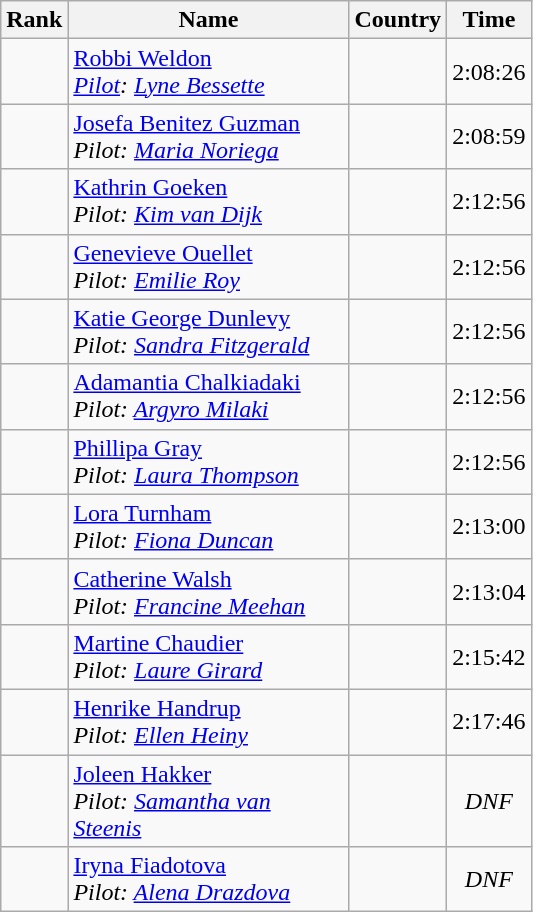<table class="wikitable sortable">
<tr>
<th width=20>Rank</th>
<th width=180>Name</th>
<th>Country</th>
<th>Time</th>
</tr>
<tr>
<td align="center"></td>
<td><a href='#'>Robbi Weldon</a><br><em><a href='#'>Pilot</a>: <a href='#'>Lyne Bessette</a></em></td>
<td></td>
<td align="center">2:08:26</td>
</tr>
<tr>
<td align="center"></td>
<td><a href='#'>Josefa Benitez Guzman</a><br><em>Pilot: <a href='#'>Maria Noriega</a></em></td>
<td></td>
<td align="center">2:08:59</td>
</tr>
<tr>
<td align="center"></td>
<td><a href='#'>Kathrin Goeken</a><br><em>Pilot: <a href='#'>Kim van Dijk</a></em></td>
<td></td>
<td align="center">2:12:56</td>
</tr>
<tr>
<td align="center"></td>
<td><a href='#'>Genevieve Ouellet</a><br><em>Pilot: <a href='#'>Emilie Roy</a></em></td>
<td></td>
<td align="center">2:12:56</td>
</tr>
<tr>
<td align="center"></td>
<td><a href='#'>Katie George Dunlevy</a><br><em>Pilot: <a href='#'>Sandra Fitzgerald</a></em></td>
<td></td>
<td align="center">2:12:56</td>
</tr>
<tr>
<td align="center"></td>
<td><a href='#'>Adamantia Chalkiadaki</a><br><em>Pilot: <a href='#'>Argyro Milaki</a></em></td>
<td></td>
<td align="center">2:12:56</td>
</tr>
<tr>
<td align="center"></td>
<td><a href='#'>Phillipa Gray</a><br><em>Pilot: <a href='#'>Laura Thompson</a></em></td>
<td></td>
<td align="center">2:12:56</td>
</tr>
<tr>
<td align="center"></td>
<td><a href='#'>Lora Turnham</a><br><em>Pilot: <a href='#'>Fiona Duncan</a></em></td>
<td></td>
<td align="center">2:13:00</td>
</tr>
<tr>
<td align="center"></td>
<td><a href='#'>Catherine Walsh</a><br><em>Pilot: <a href='#'>Francine Meehan</a></em></td>
<td></td>
<td align="center">2:13:04</td>
</tr>
<tr>
<td align="center"></td>
<td><a href='#'>Martine Chaudier</a><br><em>Pilot: <a href='#'>Laure Girard</a></em></td>
<td></td>
<td align="center">2:15:42</td>
</tr>
<tr>
<td align="center"></td>
<td><a href='#'>Henrike Handrup</a><br><em>Pilot: <a href='#'>Ellen Heiny</a></em></td>
<td></td>
<td align="center">2:17:46</td>
</tr>
<tr>
<td align="center"></td>
<td><a href='#'>Joleen Hakker</a><br><em>Pilot: <a href='#'>Samantha van Steenis</a></em></td>
<td></td>
<td align="center"><em>DNF</em></td>
</tr>
<tr>
<td align="center"></td>
<td><a href='#'>Iryna Fiadotova</a><br><em>Pilot: <a href='#'>Alena Drazdova</a></em></td>
<td></td>
<td align="center"><em>DNF</em></td>
</tr>
</table>
